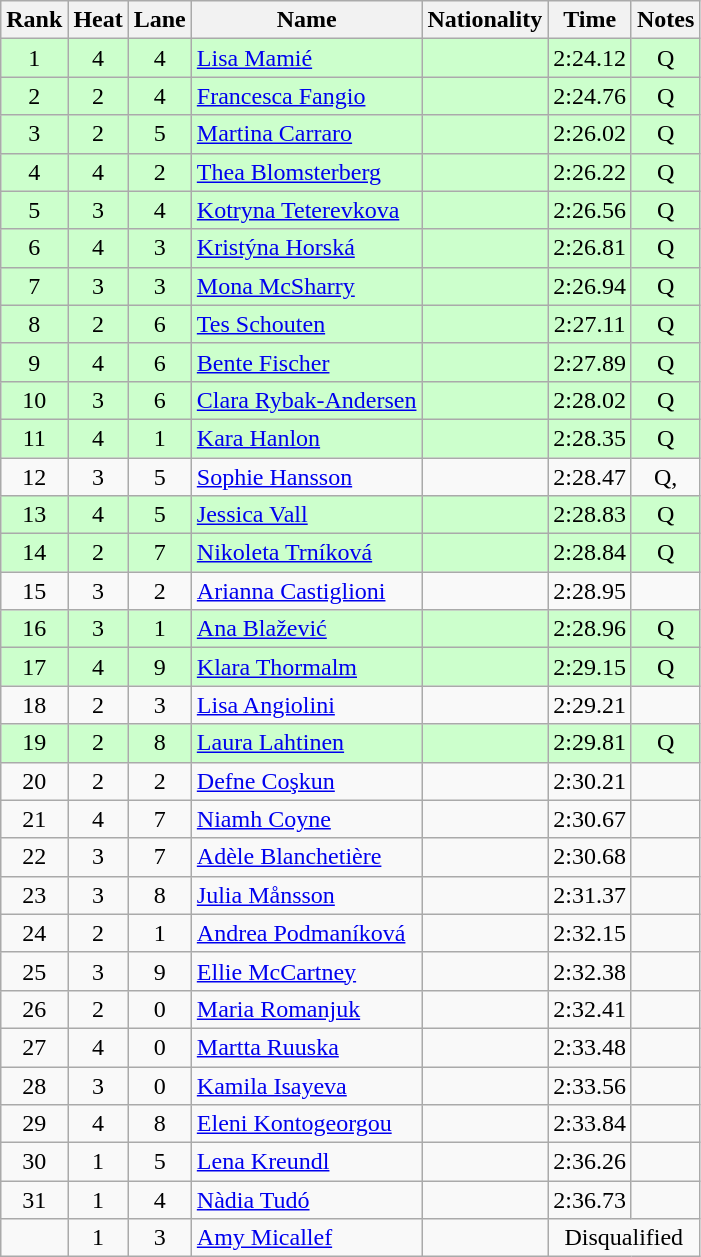<table class="wikitable sortable" style="text-align:center">
<tr>
<th>Rank</th>
<th>Heat</th>
<th>Lane</th>
<th>Name</th>
<th>Nationality</th>
<th>Time</th>
<th>Notes</th>
</tr>
<tr bgcolor=ccffcc>
<td>1</td>
<td>4</td>
<td>4</td>
<td align=left><a href='#'>Lisa Mamié</a></td>
<td align=left></td>
<td>2:24.12</td>
<td>Q</td>
</tr>
<tr bgcolor=ccffcc>
<td>2</td>
<td>2</td>
<td>4</td>
<td align=left><a href='#'>Francesca Fangio</a></td>
<td align=left></td>
<td>2:24.76</td>
<td>Q</td>
</tr>
<tr bgcolor=ccffcc>
<td>3</td>
<td>2</td>
<td>5</td>
<td align=left><a href='#'>Martina Carraro</a></td>
<td align=left></td>
<td>2:26.02</td>
<td>Q</td>
</tr>
<tr bgcolor=ccffcc>
<td>4</td>
<td>4</td>
<td>2</td>
<td align=left><a href='#'>Thea Blomsterberg</a></td>
<td align=left></td>
<td>2:26.22</td>
<td>Q</td>
</tr>
<tr bgcolor=ccffcc>
<td>5</td>
<td>3</td>
<td>4</td>
<td align=left><a href='#'>Kotryna Teterevkova</a></td>
<td align=left></td>
<td>2:26.56</td>
<td>Q</td>
</tr>
<tr bgcolor=ccffcc>
<td>6</td>
<td>4</td>
<td>3</td>
<td align=left><a href='#'>Kristýna Horská</a></td>
<td align=left></td>
<td>2:26.81</td>
<td>Q</td>
</tr>
<tr bgcolor=ccffcc>
<td>7</td>
<td>3</td>
<td>3</td>
<td align=left><a href='#'>Mona McSharry</a></td>
<td align=left></td>
<td>2:26.94</td>
<td>Q</td>
</tr>
<tr bgcolor=ccffcc>
<td>8</td>
<td>2</td>
<td>6</td>
<td align=left><a href='#'>Tes Schouten</a></td>
<td align=left></td>
<td>2:27.11</td>
<td>Q</td>
</tr>
<tr bgcolor=ccffcc>
<td>9</td>
<td>4</td>
<td>6</td>
<td align=left><a href='#'>Bente Fischer</a></td>
<td align=left></td>
<td>2:27.89</td>
<td>Q</td>
</tr>
<tr bgcolor=ccffcc>
<td>10</td>
<td>3</td>
<td>6</td>
<td align=left><a href='#'>Clara Rybak-Andersen</a></td>
<td align=left></td>
<td>2:28.02</td>
<td>Q</td>
</tr>
<tr bgcolor=ccffcc>
<td>11</td>
<td>4</td>
<td>1</td>
<td align=left><a href='#'>Kara Hanlon</a></td>
<td align=left></td>
<td>2:28.35</td>
<td>Q</td>
</tr>
<tr>
<td>12</td>
<td>3</td>
<td>5</td>
<td align=left><a href='#'>Sophie Hansson</a></td>
<td align=left></td>
<td>2:28.47</td>
<td>Q, </td>
</tr>
<tr bgcolor=ccffcc>
<td>13</td>
<td>4</td>
<td>5</td>
<td align=left><a href='#'>Jessica Vall</a></td>
<td align=left></td>
<td>2:28.83</td>
<td>Q</td>
</tr>
<tr bgcolor=ccffcc>
<td>14</td>
<td>2</td>
<td>7</td>
<td align=left><a href='#'>Nikoleta Trníková</a></td>
<td align=left></td>
<td>2:28.84</td>
<td>Q</td>
</tr>
<tr>
<td>15</td>
<td>3</td>
<td>2</td>
<td align=left><a href='#'>Arianna Castiglioni</a></td>
<td align=left></td>
<td>2:28.95</td>
<td></td>
</tr>
<tr bgcolor=ccffcc>
<td>16</td>
<td>3</td>
<td>1</td>
<td align=left><a href='#'>Ana Blažević</a></td>
<td align=left></td>
<td>2:28.96</td>
<td>Q</td>
</tr>
<tr bgcolor=ccffcc>
<td>17</td>
<td>4</td>
<td>9</td>
<td align=left><a href='#'>Klara Thormalm</a></td>
<td align=left></td>
<td>2:29.15</td>
<td>Q</td>
</tr>
<tr>
<td>18</td>
<td>2</td>
<td>3</td>
<td align=left><a href='#'>Lisa Angiolini</a></td>
<td align=left></td>
<td>2:29.21</td>
<td></td>
</tr>
<tr bgcolor=ccffcc>
<td>19</td>
<td>2</td>
<td>8</td>
<td align=left><a href='#'>Laura Lahtinen</a></td>
<td align=left></td>
<td>2:29.81</td>
<td>Q</td>
</tr>
<tr>
<td>20</td>
<td>2</td>
<td>2</td>
<td align=left><a href='#'>Defne Coşkun</a></td>
<td align=left></td>
<td>2:30.21</td>
<td></td>
</tr>
<tr>
<td>21</td>
<td>4</td>
<td>7</td>
<td align=left><a href='#'>Niamh Coyne</a></td>
<td align=left></td>
<td>2:30.67</td>
<td></td>
</tr>
<tr>
<td>22</td>
<td>3</td>
<td>7</td>
<td align=left><a href='#'>Adèle Blanchetière</a></td>
<td align=left></td>
<td>2:30.68</td>
<td></td>
</tr>
<tr>
<td>23</td>
<td>3</td>
<td>8</td>
<td align=left><a href='#'>Julia Månsson</a></td>
<td align=left></td>
<td>2:31.37</td>
<td></td>
</tr>
<tr>
<td>24</td>
<td>2</td>
<td>1</td>
<td align=left><a href='#'>Andrea Podmaníková</a></td>
<td align=left></td>
<td>2:32.15</td>
<td></td>
</tr>
<tr>
<td>25</td>
<td>3</td>
<td>9</td>
<td align=left><a href='#'>Ellie McCartney</a></td>
<td align=left></td>
<td>2:32.38</td>
<td></td>
</tr>
<tr>
<td>26</td>
<td>2</td>
<td>0</td>
<td align=left><a href='#'>Maria Romanjuk</a></td>
<td align=left></td>
<td>2:32.41</td>
<td></td>
</tr>
<tr>
<td>27</td>
<td>4</td>
<td>0</td>
<td align=left><a href='#'>Martta Ruuska</a></td>
<td align=left></td>
<td>2:33.48</td>
<td></td>
</tr>
<tr>
<td>28</td>
<td>3</td>
<td>0</td>
<td align=left><a href='#'>Kamila Isayeva</a></td>
<td align=left></td>
<td>2:33.56</td>
<td></td>
</tr>
<tr>
<td>29</td>
<td>4</td>
<td>8</td>
<td align=left><a href='#'>Eleni Kontogeorgou</a></td>
<td align=left></td>
<td>2:33.84</td>
<td></td>
</tr>
<tr>
<td>30</td>
<td>1</td>
<td>5</td>
<td align=left><a href='#'>Lena Kreundl</a></td>
<td align=left></td>
<td>2:36.26</td>
<td></td>
</tr>
<tr>
<td>31</td>
<td>1</td>
<td>4</td>
<td align=left><a href='#'>Nàdia Tudó</a></td>
<td align=left></td>
<td>2:36.73</td>
<td></td>
</tr>
<tr>
<td></td>
<td>1</td>
<td>3</td>
<td align=left><a href='#'>Amy Micallef</a></td>
<td align=left></td>
<td colspan=2>Disqualified</td>
</tr>
</table>
